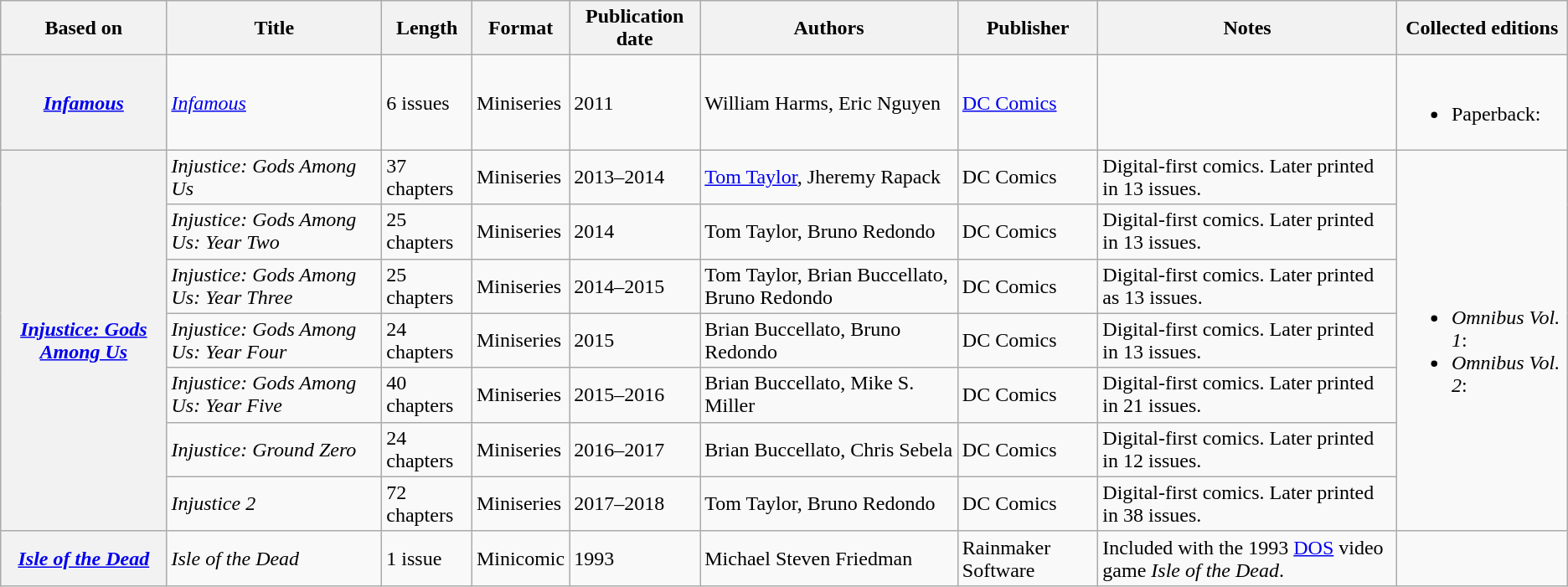<table class="wikitable mw-collapsible">
<tr>
<th>Based on</th>
<th>Title</th>
<th>Length</th>
<th>Format</th>
<th>Publication date</th>
<th>Authors</th>
<th>Publisher</th>
<th>Notes</th>
<th>Collected editions</th>
</tr>
<tr>
<th><em><a href='#'>Infamous</a></em></th>
<td><em><a href='#'>Infamous</a></em></td>
<td>6 issues</td>
<td>Miniseries</td>
<td>2011</td>
<td>William Harms, Eric Nguyen</td>
<td><a href='#'>DC Comics</a></td>
<td></td>
<td><br><ul><li>Paperback: </li></ul></td>
</tr>
<tr>
<th rowspan="7"><em><a href='#'>Injustice: Gods Among Us</a></em></th>
<td><em>Injustice: Gods Among Us</em></td>
<td>37 chapters</td>
<td>Miniseries</td>
<td>2013–2014</td>
<td><a href='#'>Tom Taylor</a>, Jheremy Rapack</td>
<td>DC Comics</td>
<td>Digital-first comics. Later printed in 13 issues.</td>
<td rowspan="7"><br><ul><li><em>Omnibus Vol. 1</em>: </li><li><em>Omnibus Vol. 2</em>: </li></ul></td>
</tr>
<tr>
<td><em>Injustice: Gods Among Us: Year Two</em></td>
<td>25 chapters</td>
<td>Miniseries</td>
<td>2014</td>
<td>Tom Taylor, Bruno Redondo</td>
<td>DC Comics</td>
<td>Digital-first comics. Later printed in 13 issues.</td>
</tr>
<tr>
<td><em>Injustice: Gods Among Us: Year Three</em></td>
<td>25 chapters</td>
<td>Miniseries</td>
<td>2014–2015</td>
<td>Tom Taylor, Brian Buccellato, Bruno Redondo</td>
<td>DC Comics</td>
<td>Digital-first comics. Later printed as 13 issues.</td>
</tr>
<tr>
<td><em>Injustice: Gods Among Us: Year Four</em></td>
<td>24 chapters</td>
<td>Miniseries</td>
<td>2015</td>
<td>Brian Buccellato, Bruno Redondo</td>
<td>DC Comics</td>
<td>Digital-first comics. Later printed in 13 issues.</td>
</tr>
<tr>
<td><em>Injustice: Gods Among Us: Year Five</em></td>
<td>40 chapters</td>
<td>Miniseries</td>
<td>2015–2016</td>
<td>Brian Buccellato, Mike S. Miller</td>
<td>DC Comics</td>
<td>Digital-first comics. Later printed in 21 issues.</td>
</tr>
<tr>
<td><em>Injustice: Ground Zero</em></td>
<td>24 chapters</td>
<td>Miniseries</td>
<td>2016–2017</td>
<td>Brian Buccellato, Chris Sebela</td>
<td>DC Comics</td>
<td>Digital-first comics. Later printed in 12 issues.</td>
</tr>
<tr>
<td><em>Injustice 2</em></td>
<td>72 chapters</td>
<td>Miniseries</td>
<td>2017–2018</td>
<td>Tom Taylor, Bruno Redondo</td>
<td>DC Comics</td>
<td>Digital-first comics. Later printed in 38 issues.</td>
</tr>
<tr>
<th><em><a href='#'>Isle of the Dead</a></em></th>
<td><em>Isle of the Dead</em></td>
<td>1 issue</td>
<td>Minicomic</td>
<td>1993</td>
<td>Michael Steven Friedman</td>
<td>Rainmaker Software</td>
<td>Included with the 1993 <a href='#'>DOS</a> video game <em>Isle of the Dead</em>.</td>
<td></td>
</tr>
</table>
